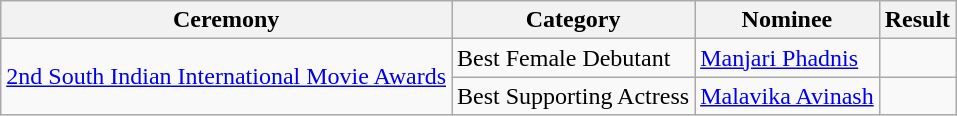<table class="wikitable">
<tr>
<th>Ceremony</th>
<th>Category</th>
<th>Nominee</th>
<th>Result</th>
</tr>
<tr>
<td rowspan=2><a href='#'>2nd South Indian International Movie Awards</a></td>
<td>Best Female Debutant</td>
<td><a href='#'>Manjari Phadnis</a></td>
<td></td>
</tr>
<tr>
<td>Best Supporting Actress</td>
<td><a href='#'>Malavika Avinash</a></td>
<td></td>
</tr>
</table>
